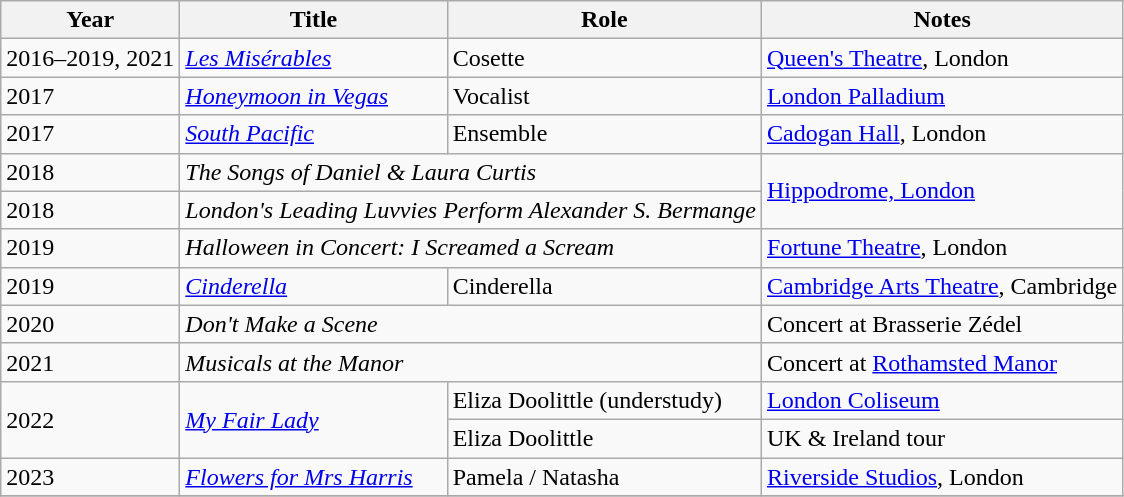<table class="wikitable sortable">
<tr>
<th>Year</th>
<th>Title</th>
<th>Role</th>
<th class="unsortable">Notes</th>
</tr>
<tr>
<td>2016–2019, 2021</td>
<td><em><a href='#'>Les Misérables</a></em></td>
<td>Cosette</td>
<td><a href='#'>Queen's Theatre</a>, London</td>
</tr>
<tr>
<td>2017</td>
<td><em><a href='#'>Honeymoon in Vegas</a></em></td>
<td>Vocalist</td>
<td><a href='#'>London Palladium</a></td>
</tr>
<tr>
<td>2017</td>
<td><em><a href='#'>South Pacific</a></em></td>
<td>Ensemble</td>
<td><a href='#'>Cadogan Hall</a>, London</td>
</tr>
<tr>
<td>2018</td>
<td colspan="2"><em>The Songs of Daniel & Laura Curtis</em></td>
<td rowspan="2"><a href='#'>Hippodrome, London</a></td>
</tr>
<tr>
<td>2018</td>
<td colspan="2"><em>London's Leading Luvvies Perform Alexander S. Bermange</em></td>
</tr>
<tr>
<td>2019</td>
<td colspan="2"><em>Halloween in Concert: I Screamed a Scream</em></td>
<td><a href='#'>Fortune Theatre</a>, London</td>
</tr>
<tr>
<td>2019</td>
<td><em><a href='#'>Cinderella</a></em></td>
<td>Cinderella</td>
<td><a href='#'>Cambridge Arts Theatre</a>, Cambridge</td>
</tr>
<tr>
<td>2020</td>
<td colspan="2"><em>Don't Make a Scene</em></td>
<td>Concert at Brasserie Zédel</td>
</tr>
<tr>
<td>2021</td>
<td colspan="2"><em>Musicals at the Manor</em></td>
<td>Concert at <a href='#'>Rothamsted Manor</a></td>
</tr>
<tr>
<td rowspan="2">2022</td>
<td rowspan="2"><em><a href='#'>My Fair Lady</a></em></td>
<td>Eliza Doolittle (understudy)</td>
<td><a href='#'>London Coliseum</a></td>
</tr>
<tr>
<td>Eliza Doolittle</td>
<td>UK & Ireland tour</td>
</tr>
<tr>
<td>2023</td>
<td><em><a href='#'>Flowers for Mrs Harris</a></em></td>
<td>Pamela / Natasha</td>
<td><a href='#'>Riverside Studios</a>, London</td>
</tr>
<tr>
</tr>
</table>
